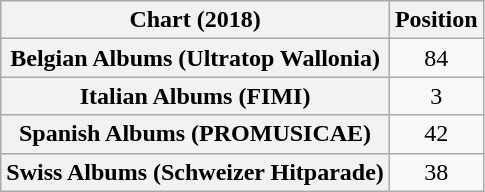<table class="wikitable sortable plainrowheaders" style="text-align:center">
<tr>
<th scope="col">Chart (2018)</th>
<th scope="col">Position</th>
</tr>
<tr>
<th scope="row">Belgian Albums (Ultratop Wallonia)</th>
<td>84</td>
</tr>
<tr>
<th scope="row">Italian Albums (FIMI)</th>
<td>3</td>
</tr>
<tr>
<th scope="row">Spanish Albums (PROMUSICAE)</th>
<td>42</td>
</tr>
<tr>
<th scope="row">Swiss Albums (Schweizer Hitparade)</th>
<td>38</td>
</tr>
</table>
